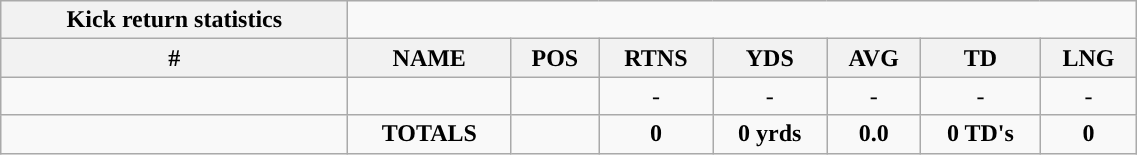<table style="width:60%; text-align:center;" class="wikitable collapsible collapsed">
<tr>
<th style="text-align:center; ">Kick return statistics</th>
</tr>
<tr>
<th>#</th>
<th>NAME</th>
<th>POS</th>
<th>RTNS</th>
<th>YDS</th>
<th>AVG</th>
<th>TD</th>
<th>LNG</th>
</tr>
<tr>
<td></td>
<td></td>
<td></td>
<td>-</td>
<td>-</td>
<td>-</td>
<td>-</td>
<td>-</td>
</tr>
<tr>
<td></td>
<td><strong>TOTALS</strong></td>
<td></td>
<td><strong>0</strong></td>
<td><strong>0 yrds</strong></td>
<td><strong>0.0</strong></td>
<td><strong>0 TD's</strong></td>
<td><strong>0</strong></td>
</tr>
</table>
